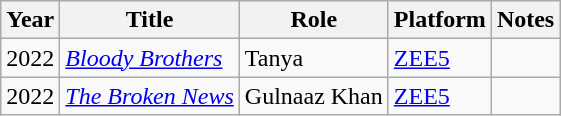<table class="wikitable sortable">
<tr>
<th>Year</th>
<th>Title</th>
<th>Role</th>
<th>Platform</th>
<th>Notes</th>
</tr>
<tr>
<td>2022</td>
<td><em><a href='#'>Bloody Brothers</a></em></td>
<td>Tanya</td>
<td><a href='#'>ZEE5</a></td>
<td></td>
</tr>
<tr>
<td>2022</td>
<td><em><a href='#'>The Broken News</a></em></td>
<td>Gulnaaz Khan</td>
<td><a href='#'>ZEE5</a></td>
<td></td>
</tr>
</table>
